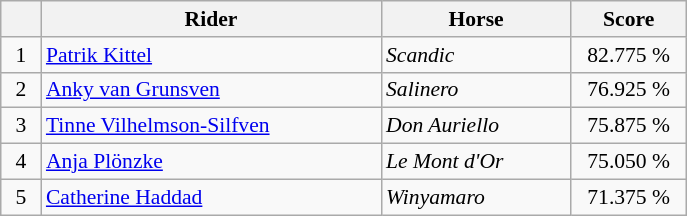<table class="wikitable" style="font-size: 90%">
<tr>
<th width=20></th>
<th width=220>Rider</th>
<th width=120>Horse</th>
<th width=70>Score</th>
</tr>
<tr>
<td align=center>1</td>
<td> <a href='#'>Patrik Kittel</a></td>
<td><em>Scandic</em></td>
<td align=center>82.775 %</td>
</tr>
<tr>
<td align=center>2</td>
<td> <a href='#'>Anky van Grunsven</a></td>
<td><em>Salinero</em></td>
<td align=center>76.925 %</td>
</tr>
<tr>
<td align=center>3</td>
<td> <a href='#'>Tinne Vilhelmson-Silfven</a></td>
<td><em>Don Auriello</em></td>
<td align=center>75.875 %</td>
</tr>
<tr>
<td align=center>4</td>
<td> <a href='#'>Anja Plönzke</a></td>
<td><em>Le Mont d'Or</em></td>
<td align=center>75.050 %</td>
</tr>
<tr>
<td align=center>5</td>
<td> <a href='#'>Catherine Haddad</a></td>
<td><em>Winyamaro</em></td>
<td align=center>71.375 %</td>
</tr>
</table>
